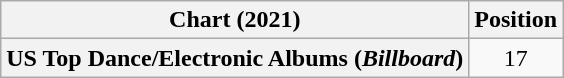<table class="wikitable plainrowheaders" style="text-align:center">
<tr>
<th scope="col">Chart (2021)</th>
<th scope="col">Position</th>
</tr>
<tr>
<th scope="row">US Top Dance/Electronic Albums (<em>Billboard</em>)</th>
<td>17</td>
</tr>
</table>
